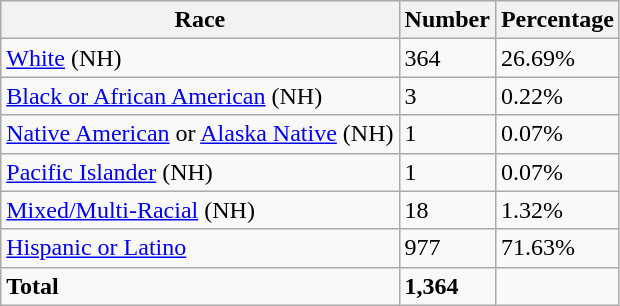<table class="wikitable">
<tr>
<th>Race</th>
<th>Number</th>
<th>Percentage</th>
</tr>
<tr>
<td><a href='#'>White</a> (NH)</td>
<td>364</td>
<td>26.69%</td>
</tr>
<tr>
<td><a href='#'>Black or African American</a> (NH)</td>
<td>3</td>
<td>0.22%</td>
</tr>
<tr>
<td><a href='#'>Native American</a> or <a href='#'>Alaska Native</a> (NH)</td>
<td>1</td>
<td>0.07%</td>
</tr>
<tr>
<td><a href='#'>Pacific Islander</a> (NH)</td>
<td>1</td>
<td>0.07%</td>
</tr>
<tr>
<td><a href='#'>Mixed/Multi-Racial</a> (NH)</td>
<td>18</td>
<td>1.32%</td>
</tr>
<tr>
<td><a href='#'>Hispanic or Latino</a></td>
<td>977</td>
<td>71.63%</td>
</tr>
<tr>
<td><strong>Total</strong></td>
<td><strong>1,364</strong></td>
<td></td>
</tr>
</table>
